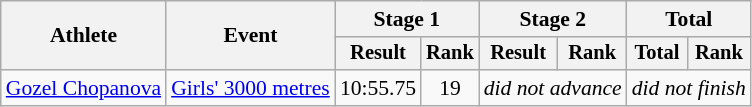<table class="wikitable" style="font-size:90%">
<tr>
<th rowspan=2>Athlete</th>
<th rowspan=2>Event</th>
<th colspan=2>Stage 1</th>
<th colspan=2>Stage 2</th>
<th colspan=2>Total</th>
</tr>
<tr style="font-size:95%">
<th>Result</th>
<th>Rank</th>
<th>Result</th>
<th>Rank</th>
<th>Total</th>
<th>Rank</th>
</tr>
<tr align=center>
<td align=left><a href='#'>Gozel Chopanova</a></td>
<td align=left><a href='#'>Girls' 3000 metres</a></td>
<td>10:55.75</td>
<td>19</td>
<td Colspan=2><em>did not advance</em></td>
<td Colspan=2><em>did not finish</em></td>
</tr>
</table>
